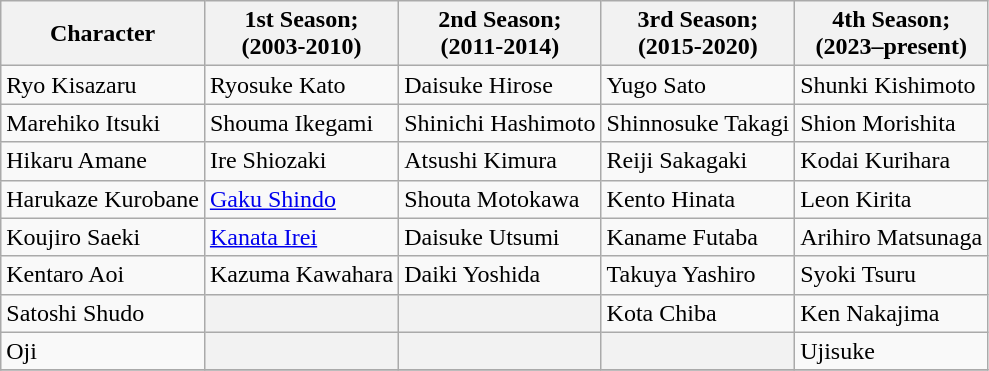<table class="wikitable">
<tr>
<th>Character</th>
<th>1st Season;<br>(2003-2010)</th>
<th>2nd Season;<br>(2011-2014)</th>
<th>3rd Season;<br>(2015-2020)</th>
<th>4th Season;<br>(2023–present)</th>
</tr>
<tr>
<td>Ryo Kisazaru</td>
<td>Ryosuke Kato</td>
<td>Daisuke Hirose</td>
<td>Yugo Sato</td>
<td>Shunki Kishimoto</td>
</tr>
<tr>
<td>Marehiko Itsuki</td>
<td>Shouma Ikegami</td>
<td>Shinichi Hashimoto</td>
<td>Shinnosuke Takagi</td>
<td>Shion Morishita</td>
</tr>
<tr>
<td>Hikaru Amane</td>
<td>Ire Shiozaki</td>
<td>Atsushi Kimura</td>
<td>Reiji Sakagaki</td>
<td>Kodai Kurihara</td>
</tr>
<tr>
<td>Harukaze Kurobane</td>
<td><a href='#'>Gaku Shindo</a></td>
<td>Shouta Motokawa</td>
<td>Kento Hinata</td>
<td>Leon Kirita</td>
</tr>
<tr>
<td>Koujiro Saeki</td>
<td><a href='#'>Kanata Irei</a></td>
<td>Daisuke Utsumi</td>
<td>Kaname Futaba</td>
<td>Arihiro Matsunaga</td>
</tr>
<tr>
<td>Kentaro Aoi</td>
<td>Kazuma Kawahara</td>
<td>Daiki Yoshida</td>
<td>Takuya Yashiro</td>
<td>Syoki Tsuru</td>
</tr>
<tr>
<td>Satoshi Shudo</td>
<th scope="row"></th>
<th scope="row"></th>
<td>Kota Chiba</td>
<td>Ken Nakajima</td>
</tr>
<tr>
<td>Oji</td>
<th scope="row"></th>
<th scope="row"></th>
<th scope="row"></th>
<td>Ujisuke</td>
</tr>
<tr>
</tr>
</table>
